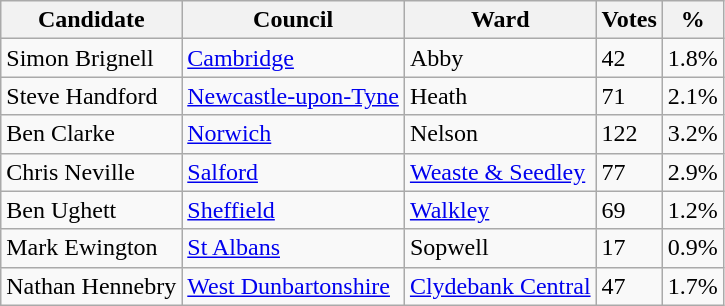<table class="wikitable">
<tr>
<th>Candidate</th>
<th>Council</th>
<th>Ward</th>
<th>Votes</th>
<th>%</th>
</tr>
<tr>
<td>Simon Brignell</td>
<td><a href='#'>Cambridge</a></td>
<td>Abby</td>
<td>42</td>
<td>1.8%</td>
</tr>
<tr>
<td>Steve Handford</td>
<td><a href='#'>Newcastle-upon-Tyne</a></td>
<td>Heath</td>
<td>71</td>
<td>2.1%</td>
</tr>
<tr>
<td>Ben Clarke</td>
<td><a href='#'>Norwich</a></td>
<td>Nelson</td>
<td>122</td>
<td>3.2%</td>
</tr>
<tr>
<td>Chris Neville</td>
<td><a href='#'>Salford</a></td>
<td><a href='#'>Weaste & Seedley</a></td>
<td>77</td>
<td>2.9%</td>
</tr>
<tr>
<td>Ben Ughett</td>
<td><a href='#'>Sheffield</a></td>
<td><a href='#'>Walkley</a></td>
<td>69</td>
<td>1.2%</td>
</tr>
<tr>
<td>Mark Ewington</td>
<td><a href='#'>St Albans</a></td>
<td>Sopwell</td>
<td>17</td>
<td>0.9%</td>
</tr>
<tr>
<td>Nathan Hennebry</td>
<td><a href='#'>West Dunbartonshire</a></td>
<td><a href='#'>Clydebank Central</a></td>
<td>47</td>
<td>1.7%</td>
</tr>
</table>
